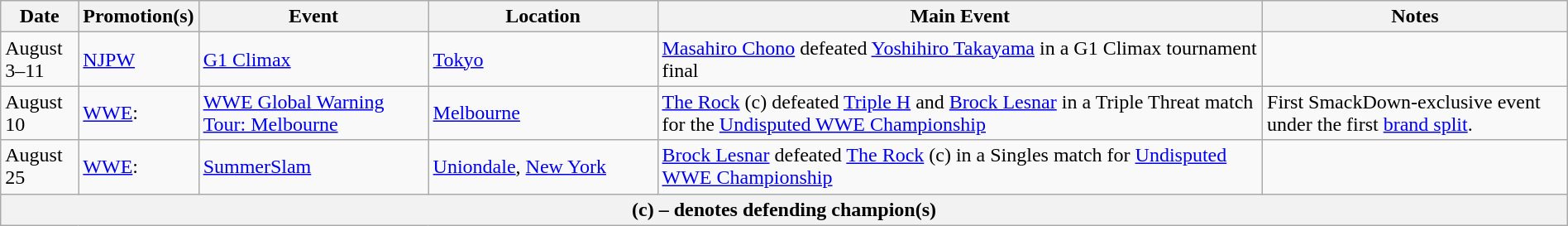<table class="wikitable" style="width:100%;">
<tr>
<th width="5%">Date</th>
<th width="5%">Promotion(s)</th>
<th style="width:15%;">Event</th>
<th style="width:15%;">Location</th>
<th style="width:40%;">Main Event</th>
<th style="width:20%;">Notes</th>
</tr>
<tr>
<td>August 3–11</td>
<td><a href='#'>NJPW</a></td>
<td><a href='#'>G1 Climax</a></td>
<td><a href='#'>Tokyo</a></td>
<td><a href='#'>Masahiro Chono</a> defeated <a href='#'>Yoshihiro Takayama</a> in a G1 Climax tournament final</td>
<td></td>
</tr>
<tr>
<td>August 10</td>
<td><a href='#'>WWE</a>:<br></td>
<td><a href='#'>WWE Global Warning Tour: Melbourne</a></td>
<td><a href='#'>Melbourne</a></td>
<td><a href='#'>The Rock</a> (c) defeated <a href='#'>Triple H</a> and <a href='#'>Brock Lesnar</a> in a Triple Threat match for the <a href='#'>Undisputed WWE Championship</a></td>
<td>First SmackDown-exclusive event under the first <a href='#'>brand split</a>.</td>
</tr>
<tr>
<td>August 25</td>
<td><a href='#'>WWE</a>:<br></td>
<td><a href='#'>SummerSlam</a></td>
<td><a href='#'>Uniondale</a>, <a href='#'>New York</a></td>
<td><a href='#'>Brock Lesnar</a> defeated <a href='#'>The Rock</a> (c) in a Singles match for <a href='#'>Undisputed WWE Championship</a></td>
<td></td>
</tr>
<tr>
<th colspan="6">(c) – denotes defending champion(s)</th>
</tr>
</table>
